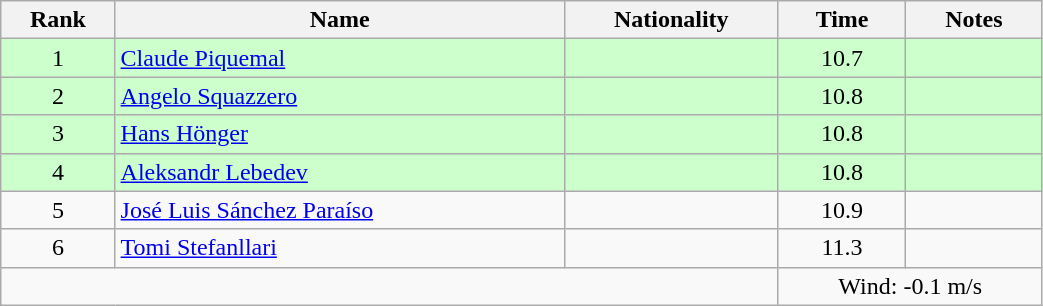<table class="wikitable sortable" style="text-align:center;width: 55%">
<tr>
<th>Rank</th>
<th>Name</th>
<th>Nationality</th>
<th>Time</th>
<th>Notes</th>
</tr>
<tr bgcolor=ccffcc>
<td>1</td>
<td align=left><a href='#'>Claude Piquemal</a></td>
<td align=left></td>
<td>10.7</td>
<td></td>
</tr>
<tr bgcolor=ccffcc>
<td>2</td>
<td align=left><a href='#'>Angelo Squazzero</a></td>
<td align=left></td>
<td>10.8</td>
<td></td>
</tr>
<tr bgcolor=ccffcc>
<td>3</td>
<td align=left><a href='#'>Hans Hönger</a></td>
<td align=left></td>
<td>10.8</td>
<td></td>
</tr>
<tr bgcolor=ccffcc>
<td>4</td>
<td align=left><a href='#'>Aleksandr Lebedev</a></td>
<td align=left></td>
<td>10.8</td>
<td></td>
</tr>
<tr>
<td>5</td>
<td align=left><a href='#'>José Luis Sánchez Paraíso</a></td>
<td align=left></td>
<td>10.9</td>
<td></td>
</tr>
<tr>
<td>6</td>
<td align=left><a href='#'>Tomi Stefanllari</a></td>
<td align=left></td>
<td>11.3</td>
<td></td>
</tr>
<tr>
<td colspan="3"></td>
<td colspan="2">Wind: -0.1 m/s</td>
</tr>
</table>
